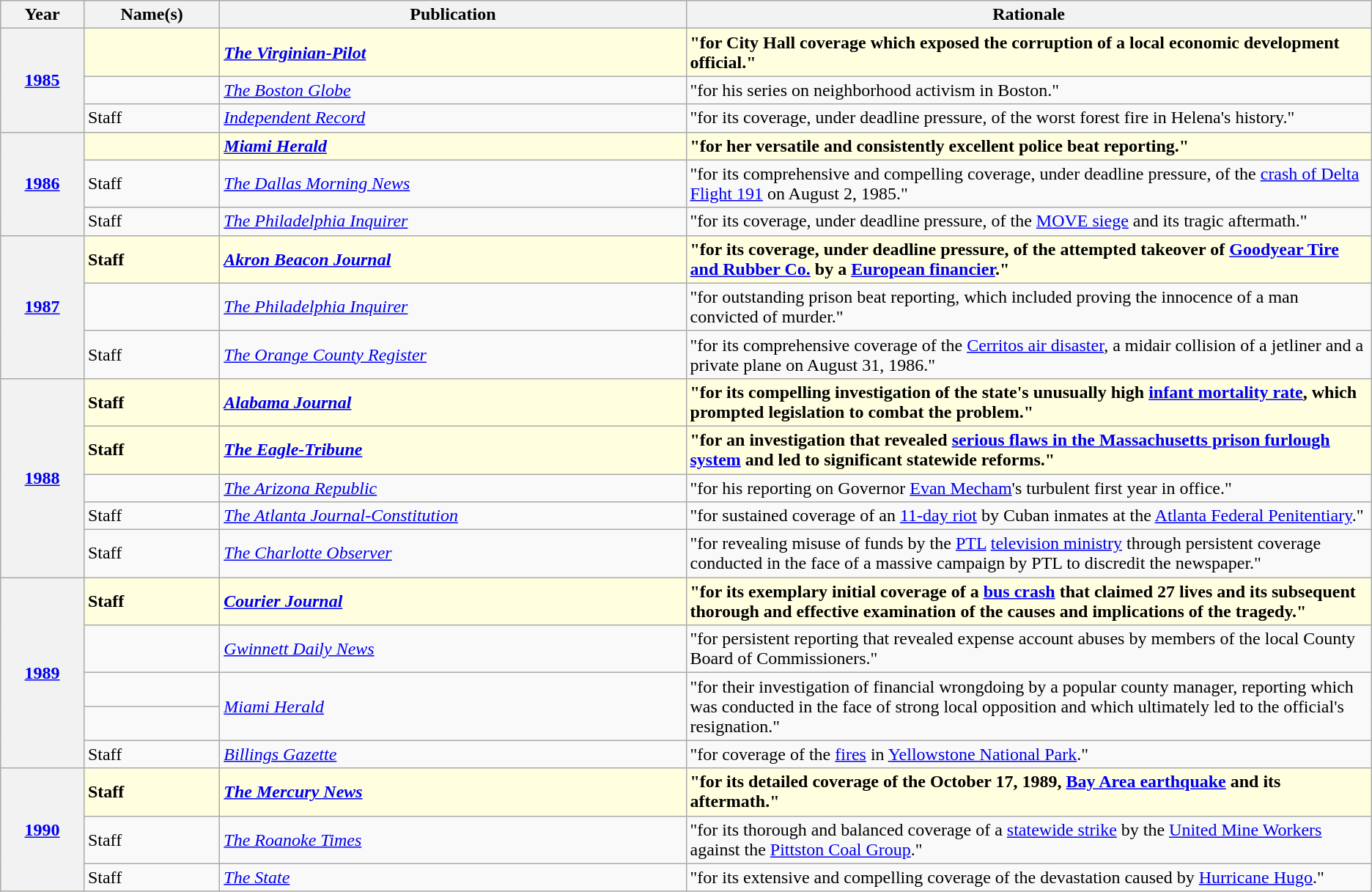<table class="wikitable sortable">
<tr style="vertical-align:bottom;">
<th>Year</th>
<th>Name(s)</th>
<th>Publication</th>
<th width=50%>Rationale</th>
</tr>
<tr style="background-color:lightyellow;">
<th rowspan=3><strong><a href='#'>1985</a></strong></th>
<td><strong></strong></td>
<td><strong><em><a href='#'>The Virginian-Pilot</a></em></strong></td>
<td><strong>"for City Hall coverage which exposed the corruption of a local economic development official."</strong></td>
</tr>
<tr>
<td></td>
<td><em><a href='#'>The Boston Globe</a></em></td>
<td>"for his series on neighborhood activism in Boston."</td>
</tr>
<tr>
<td>Staff</td>
<td><em><a href='#'>Independent Record</a></em></td>
<td>"for its coverage, under deadline pressure, of the worst forest fire in Helena's history."</td>
</tr>
<tr style="background-color:lightyellow;">
<th rowspan=3><strong><a href='#'>1986</a></strong></th>
<td><strong></strong></td>
<td><strong><em><a href='#'>Miami Herald</a></em></strong></td>
<td><strong>"for her versatile and consistently excellent police beat reporting."</strong></td>
</tr>
<tr>
<td>Staff</td>
<td><em><a href='#'>The Dallas Morning News</a></em></td>
<td>"for its comprehensive and compelling coverage, under deadline pressure, of the <a href='#'>crash of Delta Flight 191</a> on August 2, 1985."</td>
</tr>
<tr>
<td>Staff</td>
<td><em><a href='#'>The Philadelphia Inquirer</a></em></td>
<td>"for its coverage, under deadline pressure, of the <a href='#'>MOVE siege</a> and its tragic aftermath."</td>
</tr>
<tr style="background-color:lightyellow;">
<th rowspan=3><strong><a href='#'>1987</a></strong></th>
<td><strong>Staff</strong></td>
<td><strong><em><a href='#'>Akron Beacon Journal</a></em></strong></td>
<td><strong>"for its coverage, under deadline pressure, of the attempted takeover of <a href='#'>Goodyear Tire and Rubber Co.</a> by a <a href='#'>European financier</a>."</strong></td>
</tr>
<tr>
<td></td>
<td><em><a href='#'>The Philadelphia Inquirer</a></em></td>
<td>"for outstanding prison beat reporting, which included proving the innocence of a man convicted of murder."</td>
</tr>
<tr>
<td>Staff</td>
<td><em><a href='#'>The Orange County Register</a></em></td>
<td>"for its comprehensive coverage of the <a href='#'>Cerritos air disaster</a>, a midair collision of a jetliner and a private plane on August 31, 1986."</td>
</tr>
<tr style="background-color:lightyellow;">
<th rowspan=5><strong><a href='#'>1988</a></strong></th>
<td><strong>Staff</strong></td>
<td><strong><em><a href='#'>Alabama Journal</a></em></strong></td>
<td><strong>"for its compelling investigation of the state's unusually high <a href='#'>infant mortality rate</a>, which prompted legislation to combat the problem."</strong></td>
</tr>
<tr style="background-color:lightyellow;">
<td><strong>Staff</strong></td>
<td><strong><em><a href='#'>The Eagle-Tribune</a></em></strong></td>
<td><strong>"for an investigation that revealed <a href='#'>serious flaws in the Massachusetts prison furlough system</a> and led to significant statewide reforms."</strong></td>
</tr>
<tr>
<td></td>
<td><em><a href='#'>The Arizona Republic</a></em></td>
<td>"for his reporting on Governor <a href='#'>Evan Mecham</a>'s turbulent first year in office."</td>
</tr>
<tr>
<td>Staff</td>
<td><em><a href='#'>The Atlanta Journal-Constitution</a></em></td>
<td>"for sustained coverage of an <a href='#'>11-day riot</a> by Cuban inmates at the <a href='#'>Atlanta Federal Penitentiary</a>."</td>
</tr>
<tr>
<td>Staff</td>
<td><em><a href='#'>The Charlotte Observer</a></em></td>
<td>"for revealing misuse of funds by the <a href='#'>PTL</a> <a href='#'>television ministry</a> through persistent coverage conducted in the face of a massive campaign by PTL to discredit the newspaper."</td>
</tr>
<tr style="background-color:lightyellow;">
<th rowspan=5><strong><a href='#'>1989</a></strong></th>
<td><strong>Staff</strong></td>
<td><strong><em><a href='#'>Courier Journal</a></em></strong></td>
<td><strong>"for its exemplary initial coverage of a <a href='#'>bus crash</a> that claimed 27 lives and its subsequent thorough and effective examination of the causes and implications of the tragedy."</strong></td>
</tr>
<tr>
<td></td>
<td><em><a href='#'>Gwinnett Daily News</a></em></td>
<td>"for persistent reporting that revealed expense account abuses by members of the local County Board of Commissioners."</td>
</tr>
<tr>
<td></td>
<td rowspan=2><em><a href='#'>Miami Herald</a></em></td>
<td rowspan=2>"for their investigation of financial wrongdoing by a popular county manager, reporting which was conducted in the face of strong local opposition and which ultimately led to the official's resignation."</td>
</tr>
<tr>
<td></td>
</tr>
<tr>
<td>Staff</td>
<td><em><a href='#'>Billings Gazette</a></em></td>
<td>"for coverage of the <a href='#'>fires</a> in <a href='#'>Yellowstone National Park</a>."</td>
</tr>
<tr style="background-color:lightyellow;">
<th rowspan=3><strong><a href='#'>1990</a></strong></th>
<td><strong>Staff</strong></td>
<td><strong><em><a href='#'>The Mercury News</a></em></strong></td>
<td><strong>"for its detailed coverage of the October 17, 1989, <a href='#'>Bay Area earthquake</a> and its aftermath."</strong></td>
</tr>
<tr>
<td>Staff</td>
<td><em><a href='#'>The Roanoke Times</a></em></td>
<td>"for its thorough and balanced coverage of a <a href='#'>statewide strike</a> by the <a href='#'>United Mine Workers</a> against the <a href='#'>Pittston Coal Group</a>."</td>
</tr>
<tr>
<td>Staff</td>
<td><em><a href='#'>The State</a></em></td>
<td>"for its extensive and compelling coverage of the devastation caused by <a href='#'>Hurricane Hugo</a>."</td>
</tr>
</table>
